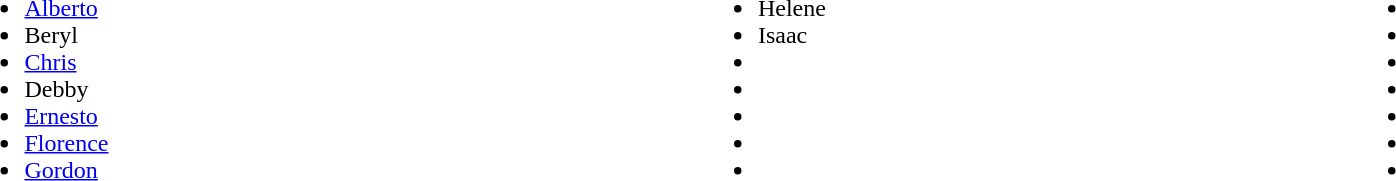<table style="width:90%;">
<tr>
<td><br><ul><li><a href='#'>Alberto</a></li><li>Beryl</li><li><a href='#'>Chris</a></li><li>Debby</li><li><a href='#'>Ernesto</a></li><li><a href='#'>Florence</a></li><li><a href='#'>Gordon</a></li></ul></td>
<td><br><ul><li>Helene</li><li>Isaac</li><li></li><li></li><li></li><li></li><li></li></ul></td>
<td><br><ul><li></li><li></li><li></li><li></li><li></li><li></li><li></li></ul></td>
</tr>
</table>
